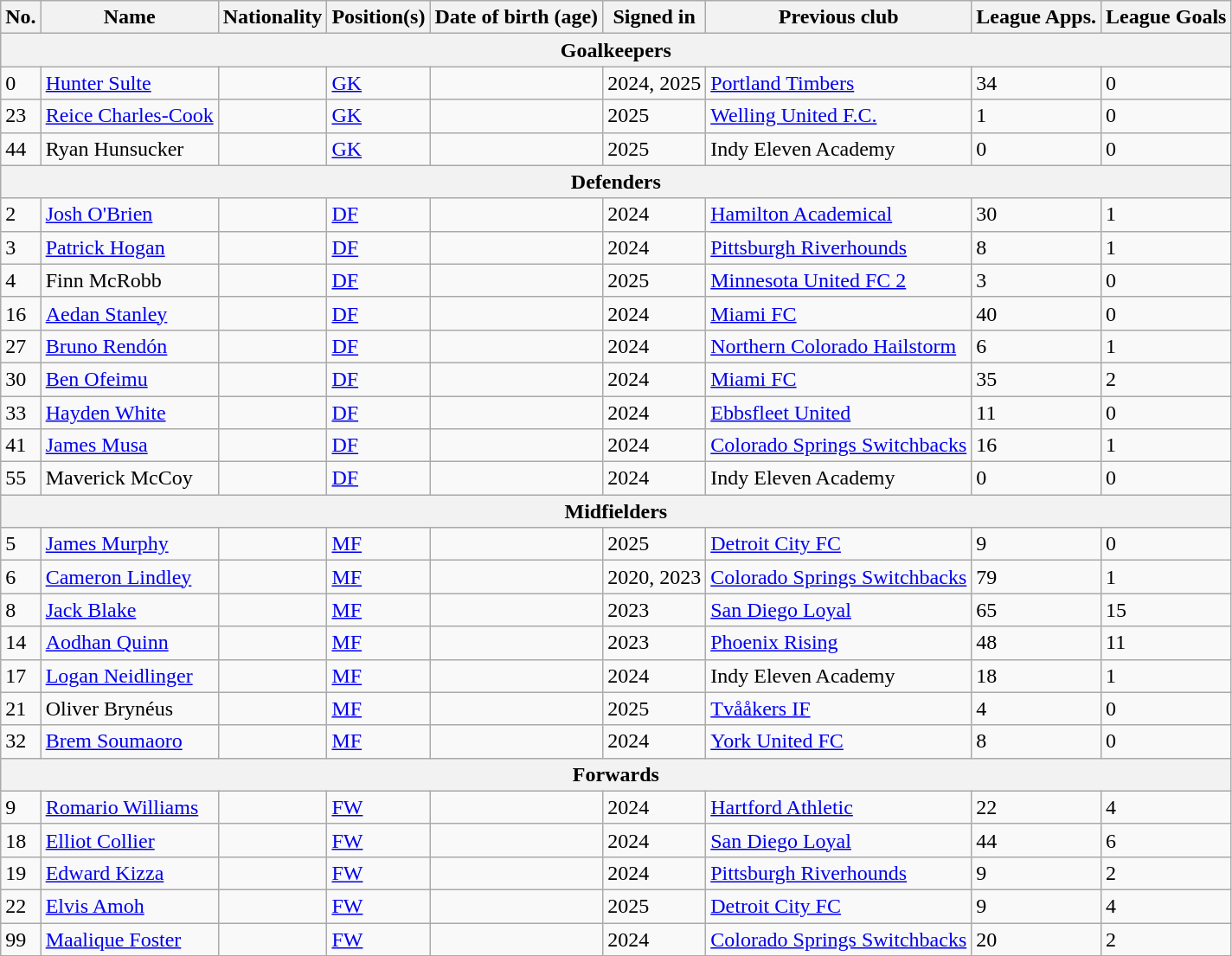<table class="wikitable">
<tr>
<th>No.</th>
<th>Name</th>
<th>Nationality</th>
<th>Position(s)</th>
<th>Date of birth (age)</th>
<th>Signed in</th>
<th>Previous club</th>
<th>League Apps.</th>
<th>League Goals</th>
</tr>
<tr>
<th colspan="9">Goalkeepers</th>
</tr>
<tr>
<td>0</td>
<td><a href='#'>Hunter Sulte</a></td>
<td></td>
<td><a href='#'>GK</a></td>
<td></td>
<td>2024, 2025</td>
<td> <a href='#'>Portland Timbers</a></td>
<td>34</td>
<td>0</td>
</tr>
<tr>
<td>23</td>
<td><a href='#'>Reice Charles-Cook</a></td>
<td></td>
<td><a href='#'>GK</a></td>
<td></td>
<td>2025</td>
<td> <a href='#'>Welling United F.C.</a></td>
<td>1</td>
<td>0</td>
</tr>
<tr>
<td>44</td>
<td>Ryan Hunsucker</td>
<td></td>
<td><a href='#'>GK</a></td>
<td></td>
<td>2025</td>
<td> Indy Eleven Academy</td>
<td>0</td>
<td>0</td>
</tr>
<tr>
<th colspan="9">Defenders</th>
</tr>
<tr>
<td>2</td>
<td><a href='#'>Josh O'Brien</a></td>
<td></td>
<td><a href='#'>DF</a></td>
<td></td>
<td>2024</td>
<td> <a href='#'>Hamilton Academical</a></td>
<td>30</td>
<td>1</td>
</tr>
<tr>
<td>3</td>
<td><a href='#'>Patrick Hogan</a></td>
<td></td>
<td><a href='#'>DF</a></td>
<td></td>
<td>2024</td>
<td> <a href='#'>Pittsburgh Riverhounds</a></td>
<td>8</td>
<td>1</td>
</tr>
<tr>
<td>4</td>
<td>Finn McRobb</td>
<td></td>
<td><a href='#'>DF</a></td>
<td></td>
<td>2025</td>
<td> <a href='#'>Minnesota United FC 2</a></td>
<td>3</td>
<td>0</td>
</tr>
<tr>
<td>16</td>
<td><a href='#'>Aedan Stanley</a></td>
<td></td>
<td><a href='#'>DF</a></td>
<td></td>
<td>2024</td>
<td> <a href='#'>Miami FC</a></td>
<td>40</td>
<td>0</td>
</tr>
<tr>
<td>27</td>
<td><a href='#'>Bruno Rendón</a></td>
<td></td>
<td><a href='#'>DF</a></td>
<td></td>
<td>2024</td>
<td> <a href='#'>Northern Colorado Hailstorm</a></td>
<td>6</td>
<td>1</td>
</tr>
<tr>
<td>30</td>
<td><a href='#'>Ben Ofeimu</a></td>
<td></td>
<td><a href='#'>DF</a></td>
<td></td>
<td>2024</td>
<td> <a href='#'>Miami FC</a></td>
<td>35</td>
<td>2</td>
</tr>
<tr>
<td>33</td>
<td><a href='#'>Hayden White</a></td>
<td></td>
<td><a href='#'>DF</a></td>
<td></td>
<td>2024</td>
<td> <a href='#'>Ebbsfleet United</a></td>
<td>11</td>
<td>0</td>
</tr>
<tr>
<td>41</td>
<td><a href='#'>James Musa</a></td>
<td></td>
<td><a href='#'>DF</a></td>
<td></td>
<td>2024</td>
<td> <a href='#'>Colorado Springs Switchbacks</a></td>
<td>16</td>
<td>1</td>
</tr>
<tr>
<td>55</td>
<td>Maverick McCoy</td>
<td></td>
<td><a href='#'>DF</a></td>
<td></td>
<td>2024</td>
<td> Indy Eleven Academy</td>
<td>0</td>
<td>0</td>
</tr>
<tr>
<th colspan="9">Midfielders</th>
</tr>
<tr>
<td>5</td>
<td><a href='#'>James Murphy</a></td>
<td></td>
<td><a href='#'>MF</a></td>
<td></td>
<td>2025</td>
<td> <a href='#'>Detroit City FC</a></td>
<td>9</td>
<td>0</td>
</tr>
<tr>
<td>6</td>
<td><a href='#'>Cameron Lindley</a></td>
<td></td>
<td><a href='#'>MF</a></td>
<td></td>
<td>2020, 2023</td>
<td> <a href='#'>Colorado Springs Switchbacks</a></td>
<td>79</td>
<td>1</td>
</tr>
<tr>
<td>8</td>
<td><a href='#'>Jack Blake</a></td>
<td></td>
<td><a href='#'>MF</a></td>
<td></td>
<td>2023</td>
<td> <a href='#'>San Diego Loyal</a></td>
<td>65</td>
<td>15</td>
</tr>
<tr>
<td>14</td>
<td><a href='#'>Aodhan Quinn</a></td>
<td></td>
<td><a href='#'>MF</a></td>
<td></td>
<td>2023</td>
<td> <a href='#'>Phoenix Rising</a></td>
<td>48</td>
<td>11</td>
</tr>
<tr>
<td>17</td>
<td><a href='#'>Logan Neidlinger</a></td>
<td></td>
<td><a href='#'>MF</a></td>
<td></td>
<td>2024</td>
<td> Indy Eleven Academy</td>
<td>18</td>
<td>1</td>
</tr>
<tr>
<td>21</td>
<td>Oliver Brynéus</td>
<td></td>
<td><a href='#'>MF</a></td>
<td></td>
<td>2025</td>
<td> <a href='#'>Tvååkers IF</a></td>
<td>4</td>
<td>0</td>
</tr>
<tr>
<td>32</td>
<td><a href='#'>Brem Soumaoro</a></td>
<td></td>
<td><a href='#'>MF</a></td>
<td></td>
<td>2024</td>
<td> <a href='#'>York United FC</a></td>
<td>8</td>
<td>0</td>
</tr>
<tr>
<th colspan="9">Forwards</th>
</tr>
<tr>
<td>9</td>
<td><a href='#'>Romario Williams</a></td>
<td></td>
<td><a href='#'>FW</a></td>
<td></td>
<td>2024</td>
<td> <a href='#'>Hartford Athletic</a></td>
<td>22</td>
<td>4</td>
</tr>
<tr>
<td>18</td>
<td><a href='#'>Elliot Collier</a></td>
<td></td>
<td><a href='#'>FW</a></td>
<td></td>
<td>2024</td>
<td> <a href='#'>San Diego Loyal</a></td>
<td>44</td>
<td>6</td>
</tr>
<tr>
<td>19</td>
<td><a href='#'>Edward Kizza</a></td>
<td></td>
<td><a href='#'>FW</a></td>
<td></td>
<td>2024</td>
<td> <a href='#'>Pittsburgh Riverhounds</a></td>
<td>9</td>
<td>2</td>
</tr>
<tr>
<td>22</td>
<td><a href='#'>Elvis Amoh</a></td>
<td></td>
<td><a href='#'>FW</a></td>
<td></td>
<td>2025</td>
<td> <a href='#'>Detroit City FC</a></td>
<td>9</td>
<td>4</td>
</tr>
<tr>
<td>99</td>
<td><a href='#'>Maalique Foster</a></td>
<td></td>
<td><a href='#'>FW</a></td>
<td></td>
<td>2024</td>
<td> <a href='#'>Colorado Springs Switchbacks</a></td>
<td>20</td>
<td>2</td>
</tr>
</table>
